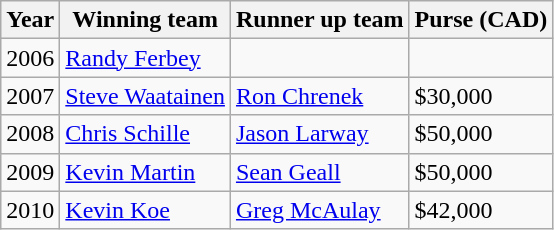<table class="wikitable">
<tr>
<th>Year</th>
<th>Winning team</th>
<th>Runner up team</th>
<th>Purse (CAD)</th>
</tr>
<tr>
<td>2006</td>
<td> <a href='#'>Randy Ferbey</a></td>
<td></td>
<td></td>
</tr>
<tr>
<td>2007</td>
<td> <a href='#'>Steve Waatainen</a></td>
<td> <a href='#'>Ron Chrenek</a></td>
<td>$30,000</td>
</tr>
<tr>
<td>2008</td>
<td> <a href='#'>Chris Schille</a></td>
<td> <a href='#'>Jason Larway</a></td>
<td>$50,000</td>
</tr>
<tr>
<td>2009</td>
<td> <a href='#'>Kevin Martin</a></td>
<td> <a href='#'>Sean Geall</a></td>
<td>$50,000</td>
</tr>
<tr>
<td>2010</td>
<td> <a href='#'>Kevin Koe</a></td>
<td> <a href='#'>Greg McAulay</a></td>
<td>$42,000</td>
</tr>
</table>
